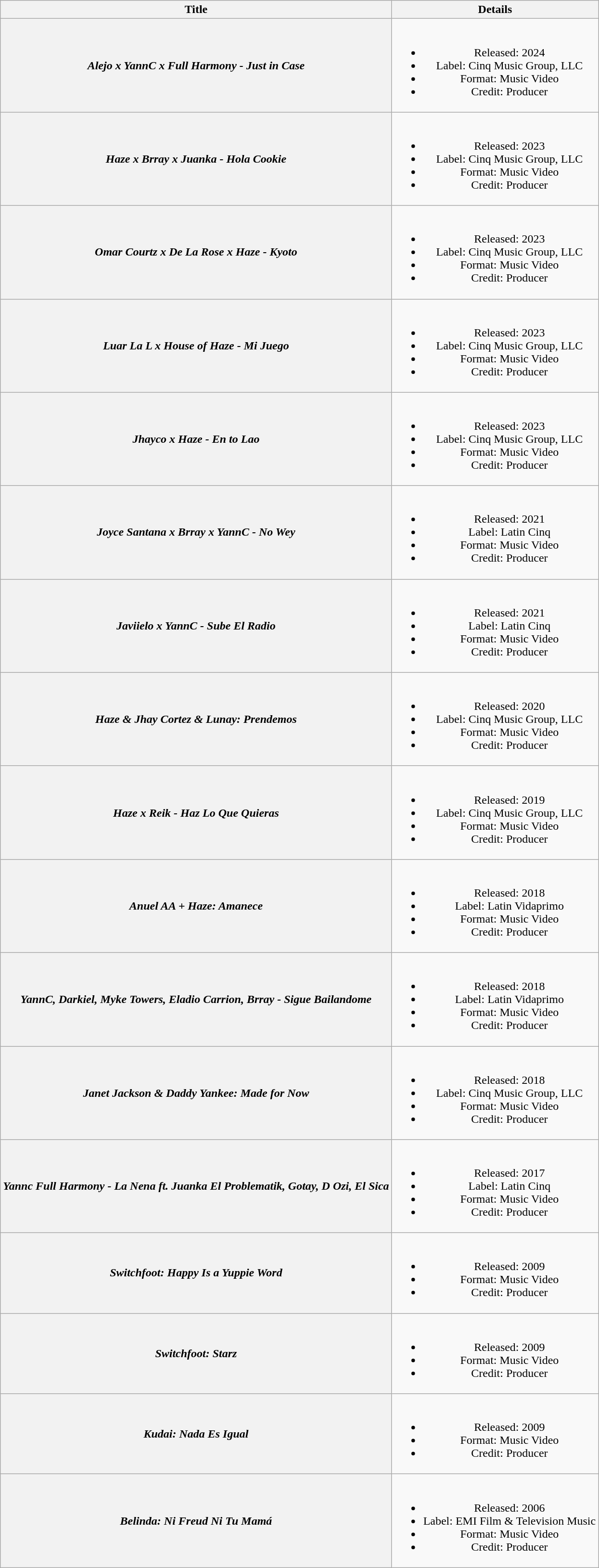<table class="wikitable plainrowheaders" style="text-align:center;">
<tr>
<th scope="col" colspan="1">Title</th>
<th scope="col" colspan="1">Details</th>
</tr>
<tr>
<th scope="row"><em>Alejo x YannC x Full Harmony - Just in Case</em></th>
<td><br><ul><li>Released: 2024</li><li>Label: Cinq Music Group, LLC</li><li>Format: Music Video</li><li>Credit: Producer</li></ul></td>
</tr>
<tr>
<th scope="row"><em>Haze x Brray x Juanka - Hola Cookie</em></th>
<td><br><ul><li>Released: 2023</li><li>Label: Cinq Music Group, LLC</li><li>Format: Music Video</li><li>Credit: Producer</li></ul></td>
</tr>
<tr>
<th scope="row"><em>Omar Courtz x De La Rose x Haze - Kyoto</em></th>
<td><br><ul><li>Released: 2023</li><li>Label: Cinq Music Group, LLC</li><li>Format: Music Video</li><li>Credit: Producer</li></ul></td>
</tr>
<tr>
<th scope="row"><em>Luar La L x House of Haze - Mi Juego</em></th>
<td><br><ul><li>Released: 2023</li><li>Label: Cinq Music Group, LLC</li><li>Format: Music Video</li><li>Credit: Producer</li></ul></td>
</tr>
<tr>
<th scope="row"><em>Jhayco x Haze - En to Lao</em></th>
<td><br><ul><li>Released: 2023</li><li>Label: Cinq Music Group, LLC</li><li>Format: Music Video</li><li>Credit: Producer</li></ul></td>
</tr>
<tr>
<th scope="row"><em>Joyce Santana x Brray x YannC - No Wey</em></th>
<td><br><ul><li>Released: 2021</li><li>Label: Latin Cinq</li><li>Format: Music Video</li><li>Credit: Producer</li></ul></td>
</tr>
<tr>
<th scope="row"><em>Javiielo x YannC - Sube El Radio</em></th>
<td><br><ul><li>Released: 2021</li><li>Label: Latin Cinq</li><li>Format: Music Video</li><li>Credit: Producer</li></ul></td>
</tr>
<tr>
<th scope="row"><em>Haze & Jhay Cortez & Lunay: Prendemos</em></th>
<td><br><ul><li>Released: 2020</li><li>Label: Cinq Music Group, LLC</li><li>Format: Music Video</li><li>Credit: Producer</li></ul></td>
</tr>
<tr>
<th scope="row"><em>Haze x Reik - Haz Lo Que Quieras</em></th>
<td><br><ul><li>Released: 2019</li><li>Label: Cinq Music Group, LLC</li><li>Format: Music Video</li><li>Credit: Producer</li></ul></td>
</tr>
<tr>
<th scope="row"><em>Anuel AA + Haze: Amanece</em></th>
<td><br><ul><li>Released: 2018</li><li>Label: Latin Vidaprimo</li><li>Format: Music Video</li><li>Credit: Producer</li></ul></td>
</tr>
<tr>
<th scope="row"><em>YannC, Darkiel, Myke Towers, Eladio Carrion, Brray - Sigue Bailandome</em></th>
<td><br><ul><li>Released: 2018</li><li>Label: Latin Vidaprimo</li><li>Format: Music Video</li><li>Credit: Producer</li></ul></td>
</tr>
<tr>
<th scope="row"><em>Janet Jackson & Daddy Yankee: Made for Now</em></th>
<td><br><ul><li>Released: 2018</li><li>Label: Cinq Music Group, LLC</li><li>Format: Music Video</li><li>Credit: Producer</li></ul></td>
</tr>
<tr>
<th scope="row"><em>Yannc Full Harmony - La Nena ft. Juanka El Problematik, Gotay, D Ozi, El Sica</em></th>
<td><br><ul><li>Released: 2017</li><li>Label: Latin Cinq</li><li>Format: Music Video</li><li>Credit: Producer</li></ul></td>
</tr>
<tr>
<th scope="row"><em>Switchfoot: Happy Is a Yuppie Word</em></th>
<td><br><ul><li>Released: 2009</li><li>Format: Music Video</li><li>Credit: Producer</li></ul></td>
</tr>
<tr>
<th scope="row"><em>Switchfoot: Starz</em></th>
<td><br><ul><li>Released: 2009</li><li>Format: Music Video</li><li>Credit: Producer</li></ul></td>
</tr>
<tr>
<th scope="row"><em>Kudai: Nada Es Igual</em></th>
<td><br><ul><li>Released: 2009</li><li>Format: Music Video</li><li>Credit: Producer</li></ul></td>
</tr>
<tr>
<th scope="row"><em>Belinda: Ni Freud Ni Tu Mamá</em></th>
<td><br><ul><li>Released: 2006</li><li>Label: EMI Film & Television Music</li><li>Format: Music Video</li><li>Credit: Producer</li></ul></td>
</tr>
</table>
